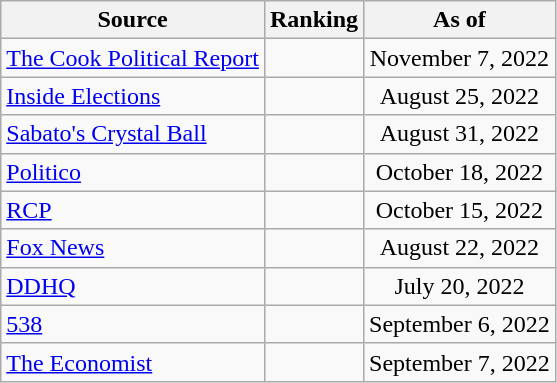<table class="wikitable" style="text-align:center">
<tr>
<th>Source</th>
<th>Ranking</th>
<th>As of</th>
</tr>
<tr>
<td align=left><a href='#'>The Cook Political Report</a></td>
<td></td>
<td>November 7, 2022</td>
</tr>
<tr>
<td align=left><a href='#'>Inside Elections</a></td>
<td></td>
<td>August 25, 2022</td>
</tr>
<tr>
<td align=left><a href='#'>Sabato's Crystal Ball</a></td>
<td></td>
<td>August 31, 2022</td>
</tr>
<tr>
<td align="left"><a href='#'>Politico</a></td>
<td></td>
<td>October 18, 2022</td>
</tr>
<tr>
<td align="left"><a href='#'>RCP</a></td>
<td></td>
<td>October 15, 2022</td>
</tr>
<tr>
<td align=left><a href='#'>Fox News</a></td>
<td></td>
<td>August 22, 2022</td>
</tr>
<tr>
<td align="left"><a href='#'>DDHQ</a></td>
<td></td>
<td>July 20, 2022</td>
</tr>
<tr>
<td align="left"><a href='#'>538</a></td>
<td></td>
<td>September 6, 2022</td>
</tr>
<tr>
<td align="left"><a href='#'>The Economist</a></td>
<td></td>
<td>September 7, 2022</td>
</tr>
</table>
